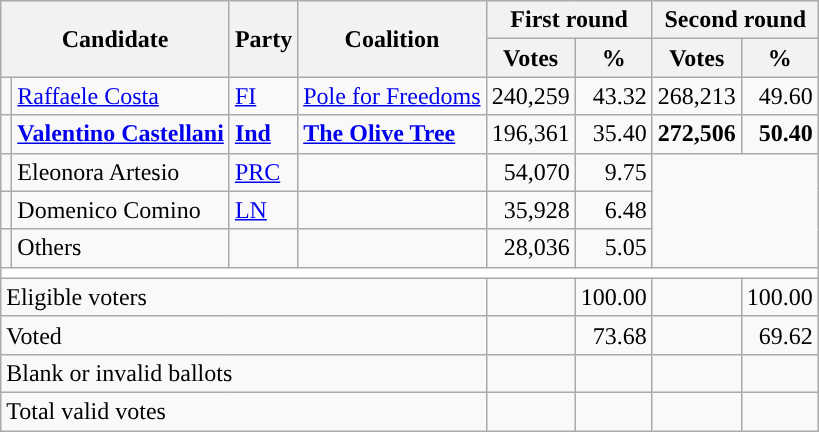<table class="wikitable centre">
<tr>
<th scope="col" rowspan=2 colspan=2>Candidate</th>
<th scope="col" rowspan=2 colspan=1>Party</th>
<th scope="col" rowspan=2 colspan=1>Coalition</th>
<th scope="col" colspan=2>First round</th>
<th scope="col" colspan=2>Second round</th>
</tr>
<tr>
<th scope="col">Votes</th>
<th scope="col">%</th>
<th scope="col">Votes</th>
<th scope="col">%</th>
</tr>
<tr>
<td></td>
<td><a href='#'>Raffaele Costa</a></td>
<td><a href='#'>FI</a></td>
<td><a href='#'>Pole for Freedoms</a></td>
<td style="text-align: right">240,259</td>
<td style="text-align: right">43.32</td>
<td style="text-align: right">268,213</td>
<td style="text-align: right">49.60</td>
</tr>
<tr>
<td></td>
<td><strong><a href='#'>Valentino Castellani</a></strong></td>
<td><strong><a href='#'>Ind</a></strong></td>
<td><strong><a href='#'>The Olive Tree</a></strong></td>
<td style="text-align: right">196,361</td>
<td style="text-align: right">35.40</td>
<td style="text-align: right"><strong>272,506</strong></td>
<td style="text-align: right"><strong>50.40</strong></td>
</tr>
<tr>
<td></td>
<td>Eleonora Artesio</td>
<td><a href='#'>PRC</a></td>
<td></td>
<td style="text-align: right">54,070</td>
<td style="text-align: right">9.75</td>
</tr>
<tr>
<td></td>
<td>Domenico Comino</td>
<td><a href='#'>LN</a></td>
<td></td>
<td style="text-align: right">35,928</td>
<td style="text-align: right">6.48</td>
</tr>
<tr>
<td bgcolor=""></td>
<td>Others</td>
<td></td>
<td></td>
<td style="text-align: right">28,036</td>
<td style="text-align: right">5.05</td>
</tr>
<tr bgcolor=white>
<td colspan=8></td>
</tr>
<tr>
<td colspan=4>Eligible voters</td>
<td style="text-align: right"></td>
<td style="text-align: right">100.00</td>
<td style="text-align: right"></td>
<td style="text-align: right">100.00</td>
</tr>
<tr>
<td colspan=4>Voted</td>
<td style="text-align: right"></td>
<td style="text-align: right">73.68</td>
<td style="text-align: right"></td>
<td style="text-align: right">69.62</td>
</tr>
<tr>
<td colspan=4>Blank or invalid ballots</td>
<td style="text-align: right"></td>
<td style="text-align: right"></td>
<td style="text-align: right"></td>
<td style="text-align: right"></td>
</tr>
<tr>
<td colspan=4>Total valid votes</td>
<td style="text-align: right"></td>
<td style="text-align: right"></td>
<td style="text-align: right"></td>
<td style="text-align: right"></td>
</tr>
</table>
